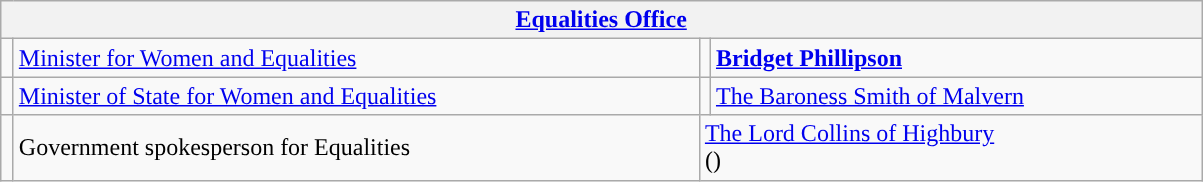<table class="wikitable">
<tr>
<th colspan="4"><a href='#'>Equalities Office</a></th>
</tr>
<tr>
<td style="width: 1px; background: "></td>
<td style="width: 450px;"><a href='#'>Minister for Women and Equalities</a></td>
<td style="background: "></td>
<td style="width: 320px;"><strong><a href='#'>Bridget Phillipson</a></strong><br></td>
</tr>
<tr>
<td style="background: "></td>
<td><a href='#'>Minister of State for Women and Equalities</a></td>
<td style="background: "></td>
<td><a href='#'>The Baroness Smith of Malvern</a><br></td>
</tr>
<tr>
<td style="background: "></td>
<td>Government spokesperson for Equalities</td>
<td colspan=2><a href='#'>The Lord Collins of Highbury</a><br>()<br></td>
</tr>
</table>
